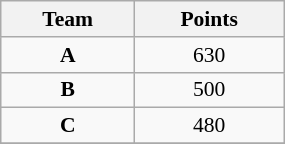<table class="wikitable" width="15%" style="font-size: 90%; text-align: center;">
<tr>
<th>Team</th>
<th>Points</th>
</tr>
<tr>
<td><strong>A</strong></td>
<td>630</td>
</tr>
<tr>
<td><strong>B</strong></td>
<td>500</td>
</tr>
<tr>
<td><strong>C</strong></td>
<td>480</td>
</tr>
<tr>
</tr>
</table>
